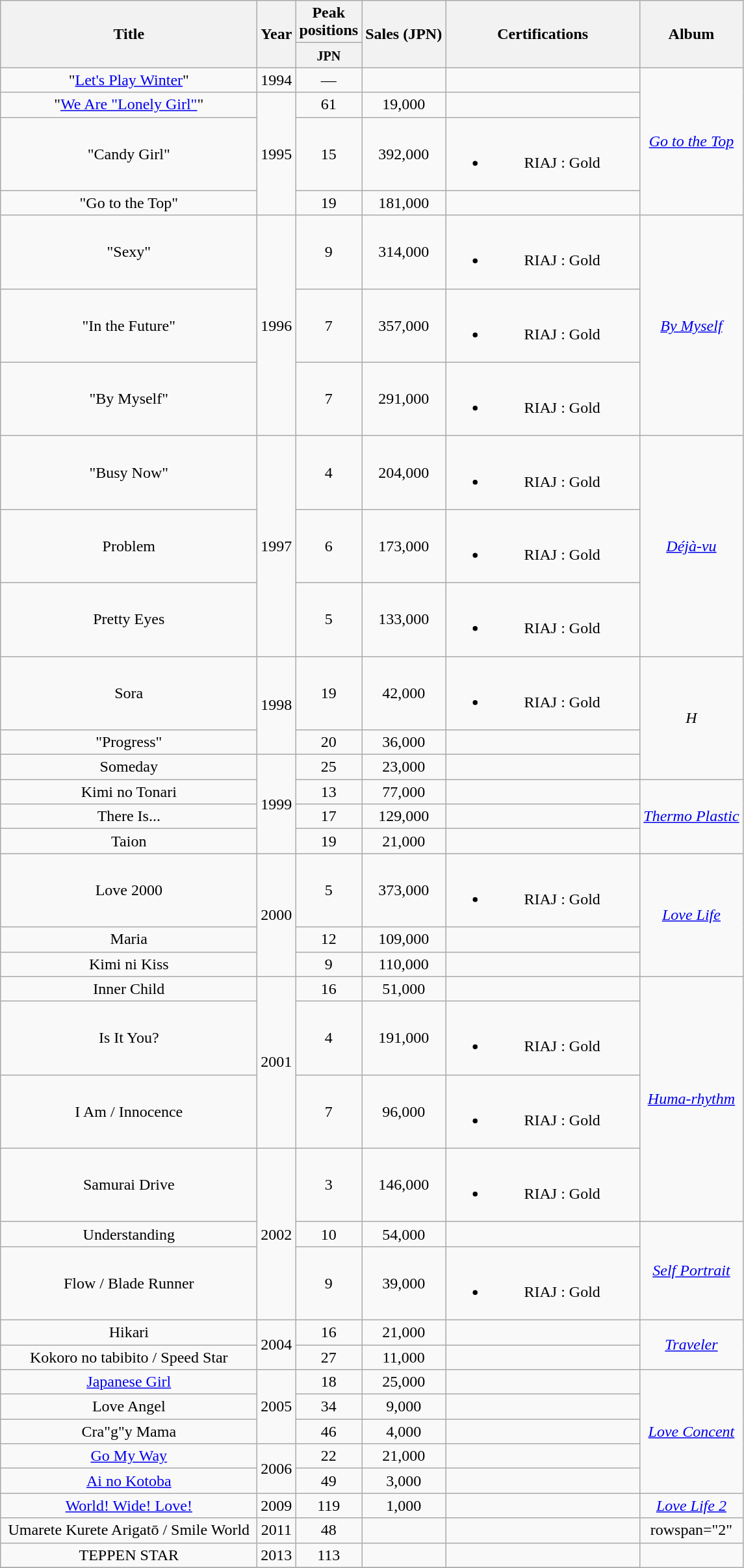<table class="wikitable plainrowheaders" style="text-align:center;">
<tr>
<th scope="col" rowspan="2" style="width:16em;">Title</th>
<th scope="col" rowspan="2">Year</th>
<th colspan="1">Peak positions</th>
<th scope="col" rowspan="2">Sales (JPN)</th>
<th scope="col" rowspan="2" style="width:12em;">Certifications</th>
<th scope="col" rowspan="2">Album</th>
</tr>
<tr>
<th style="width:2.5em;"><small>JPN</small><br></th>
</tr>
<tr>
<td>"<a href='#'>Let's Play Winter</a>"</td>
<td>1994</td>
<td>—</td>
<td></td>
<td></td>
<td rowspan="4"><a href='#'><em>Go to the Top</em></a></td>
</tr>
<tr>
<td>"<a href='#'>We Are "Lonely Girl"</a>"</td>
<td rowspan="3">1995</td>
<td>61</td>
<td>19,000</td>
<td></td>
</tr>
<tr>
<td>"Candy Girl"</td>
<td>15</td>
<td>392,000</td>
<td><br><ul><li>RIAJ : Gold</li></ul></td>
</tr>
<tr>
<td>"Go to the Top"</td>
<td>19</td>
<td>181,000</td>
<td></td>
</tr>
<tr>
<td>"Sexy"</td>
<td rowspan="3">1996</td>
<td>9</td>
<td>314,000</td>
<td><br><ul><li>RIAJ : Gold</li></ul></td>
<td rowspan="3"><a href='#'><em>By Myself</em></a></td>
</tr>
<tr>
<td>"In the Future"</td>
<td>7</td>
<td>357,000</td>
<td><br><ul><li>RIAJ : Gold</li></ul></td>
</tr>
<tr>
<td>"By Myself"</td>
<td>7</td>
<td>291,000</td>
<td><br><ul><li>RIAJ : Gold</li></ul></td>
</tr>
<tr>
<td>"Busy Now"</td>
<td rowspan="3">1997</td>
<td>4</td>
<td>204,000</td>
<td><br><ul><li>RIAJ : Gold</li></ul></td>
<td rowspan="3"><a href='#'><em>Déjà-vu</em></a></td>
</tr>
<tr>
<td>Problem</td>
<td>6</td>
<td>173,000</td>
<td><br><ul><li>RIAJ : Gold</li></ul></td>
</tr>
<tr>
<td>Pretty Eyes</td>
<td>5</td>
<td>133,000</td>
<td><br><ul><li>RIAJ : Gold</li></ul></td>
</tr>
<tr>
<td>Sora</td>
<td rowspan="2">1998</td>
<td>19</td>
<td>42,000</td>
<td><br><ul><li>RIAJ : Gold</li></ul></td>
<td rowspan="3"><em>H</em></td>
</tr>
<tr>
<td>"Progress"</td>
<td>20</td>
<td>36,000</td>
<td></td>
</tr>
<tr>
<td>Someday</td>
<td rowspan="4">1999</td>
<td>25</td>
<td>23,000</td>
<td></td>
</tr>
<tr>
<td>Kimi no Tonari</td>
<td>13</td>
<td>77,000</td>
<td></td>
<td rowspan="3"><em><a href='#'>Thermo Plastic</a></em></td>
</tr>
<tr>
<td>There Is...</td>
<td>17</td>
<td>129,000</td>
<td></td>
</tr>
<tr>
<td>Taion</td>
<td>19</td>
<td>21,000</td>
<td></td>
</tr>
<tr>
<td>Love 2000</td>
<td rowspan="3">2000</td>
<td>5</td>
<td>373,000</td>
<td><br><ul><li>RIAJ : Gold</li></ul></td>
<td rowspan="3"><a href='#'><em>Love Life</em></a></td>
</tr>
<tr>
<td>Maria</td>
<td>12</td>
<td>109,000</td>
<td></td>
</tr>
<tr>
<td>Kimi ni Kiss</td>
<td>9</td>
<td>110,000</td>
<td></td>
</tr>
<tr>
<td>Inner Child</td>
<td rowspan="3">2001</td>
<td>16</td>
<td>51,000</td>
<td></td>
<td rowspan="4"><em><a href='#'>Huma-rhythm</a></em></td>
</tr>
<tr>
<td>Is It You?</td>
<td>4</td>
<td>191,000</td>
<td><br><ul><li>RIAJ : Gold</li></ul></td>
</tr>
<tr>
<td>I Am / Innocence</td>
<td>7</td>
<td>96,000</td>
<td><br><ul><li>RIAJ : Gold</li></ul></td>
</tr>
<tr>
<td>Samurai Drive</td>
<td rowspan="3">2002</td>
<td>3</td>
<td>146,000</td>
<td><br><ul><li>RIAJ : Gold</li></ul></td>
</tr>
<tr>
<td>Understanding</td>
<td>10</td>
<td>54,000</td>
<td></td>
<td rowspan="2"><a href='#'><em>Self Portrait</em></a></td>
</tr>
<tr>
<td>Flow / Blade Runner</td>
<td>9</td>
<td>39,000</td>
<td><br><ul><li>RIAJ : Gold</li></ul></td>
</tr>
<tr>
<td>Hikari</td>
<td rowspan="2">2004</td>
<td>16</td>
<td>21,000</td>
<td></td>
<td rowspan="2"><a href='#'><em>Traveler</em></a></td>
</tr>
<tr>
<td>Kokoro no tabibito / Speed Star</td>
<td>27</td>
<td>11,000</td>
<td></td>
</tr>
<tr>
<td><a href='#'>Japanese Girl</a></td>
<td rowspan="3">2005</td>
<td>18</td>
<td>25,000</td>
<td></td>
<td rowspan="5"><em><a href='#'>Love Concent</a></em></td>
</tr>
<tr>
<td>Love Angel</td>
<td>34</td>
<td>9,000</td>
<td></td>
</tr>
<tr>
<td>Cra"g"y Mama</td>
<td>46</td>
<td>4,000</td>
<td></td>
</tr>
<tr>
<td><a href='#'>Go My Way</a></td>
<td rowspan="2">2006</td>
<td>22</td>
<td>21,000</td>
<td></td>
</tr>
<tr>
<td><a href='#'>Ai no Kotoba</a></td>
<td>49</td>
<td>3,000</td>
<td></td>
</tr>
<tr>
<td><a href='#'>World! Wide! Love!</a></td>
<td>2009</td>
<td>119</td>
<td>1,000</td>
<td></td>
<td><em><a href='#'>Love Life 2</a></em></td>
</tr>
<tr>
<td>Umarete Kurete Arigatō / Smile World</td>
<td>2011</td>
<td>48</td>
<td></td>
<td></td>
<td>rowspan="2" </td>
</tr>
<tr>
<td>TEPPEN STAR</td>
<td>2013</td>
<td>113</td>
<td></td>
<td></td>
</tr>
<tr>
</tr>
</table>
